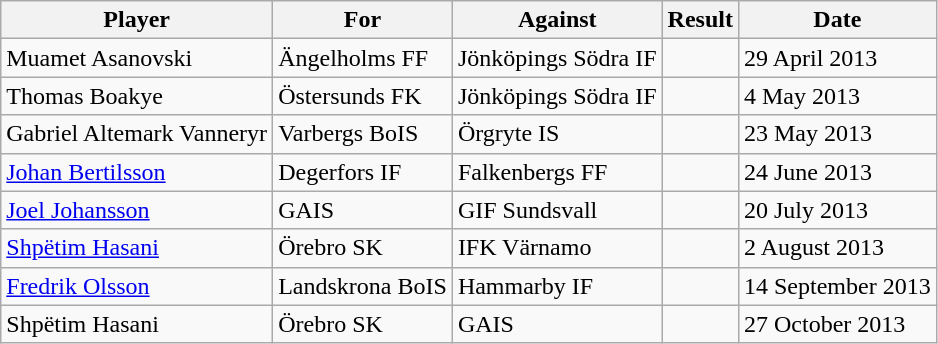<table class="wikitable sortable">
<tr>
<th>Player</th>
<th>For</th>
<th>Against</th>
<th align=center>Result</th>
<th>Date</th>
</tr>
<tr>
<td> Muamet Asanovski</td>
<td>Ängelholms FF</td>
<td>Jönköpings Södra IF</td>
<td align=center></td>
<td>29 April 2013</td>
</tr>
<tr>
<td> Thomas Boakye</td>
<td>Östersunds FK</td>
<td>Jönköpings Södra IF</td>
<td align=center></td>
<td>4 May 2013</td>
</tr>
<tr>
<td> Gabriel Altemark Vanneryr</td>
<td>Varbergs BoIS</td>
<td>Örgryte IS</td>
<td align=center></td>
<td>23 May 2013</td>
</tr>
<tr>
<td> <a href='#'>Johan Bertilsson</a></td>
<td>Degerfors IF</td>
<td>Falkenbergs FF</td>
<td align=center></td>
<td>24 June 2013</td>
</tr>
<tr>
<td> <a href='#'>Joel Johansson</a></td>
<td>GAIS</td>
<td>GIF Sundsvall</td>
<td align=center></td>
<td>20 July 2013</td>
</tr>
<tr>
<td> <a href='#'>Shpëtim Hasani</a></td>
<td>Örebro SK</td>
<td>IFK Värnamo</td>
<td align=center></td>
<td>2 August 2013</td>
</tr>
<tr>
<td> <a href='#'>Fredrik Olsson</a></td>
<td>Landskrona BoIS</td>
<td>Hammarby IF</td>
<td align=center></td>
<td>14 September 2013</td>
</tr>
<tr>
<td> Shpëtim Hasani</td>
<td>Örebro SK</td>
<td>GAIS</td>
<td align=center></td>
<td>27 October 2013</td>
</tr>
</table>
